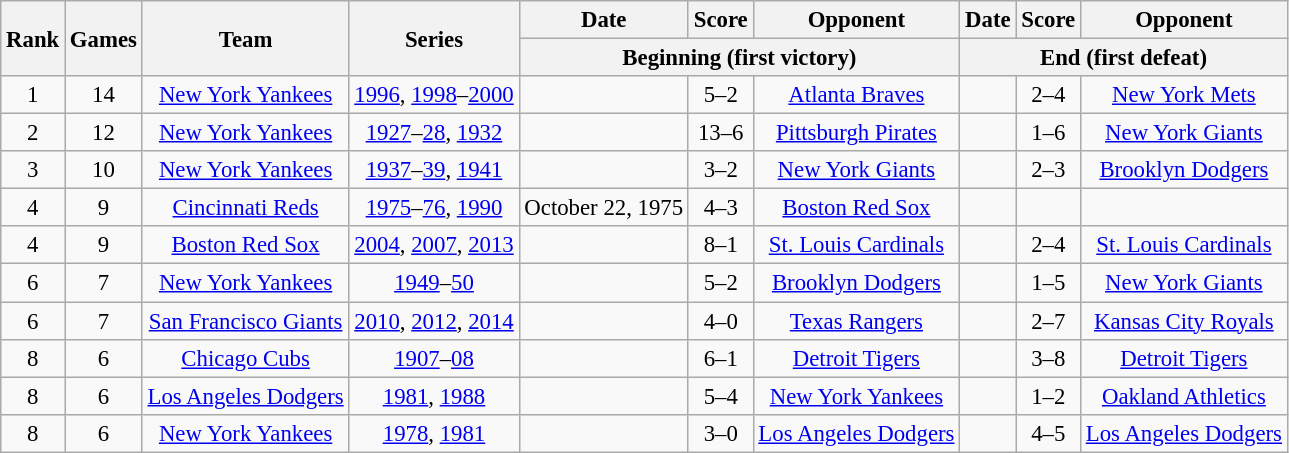<table class="wikitable sortable" style="font-size:95%">
<tr>
<th rowspan="2">Rank</th>
<th rowspan="2">Games</th>
<th rowspan="2">Team</th>
<th rowspan="2">Series</th>
<th>Date</th>
<th class="unsortable">Score</th>
<th>Opponent</th>
<th>Date</th>
<th class="unsortable">Score</th>
<th>Opponent</th>
</tr>
<tr class="unsortable">
<th colspan="3">Beginning (first victory)</th>
<th colspan="3">End (first defeat)</th>
</tr>
<tr>
<td align="center">1</td>
<td align="center">14</td>
<td align="center"><a href='#'>New York Yankees</a></td>
<td align="center"><a href='#'>1996</a>, <a href='#'>1998</a>–<a href='#'>2000</a></td>
<td align="center"></td>
<td align="center">5–2</td>
<td align="center"><a href='#'>Atlanta Braves</a></td>
<td align="center"></td>
<td align="center">2–4</td>
<td align="center"><a href='#'>New York Mets</a></td>
</tr>
<tr>
<td align="center">2</td>
<td align="center">12</td>
<td align="center"><a href='#'>New York Yankees</a></td>
<td align="center"><a href='#'>1927</a>–<a href='#'>28</a>, <a href='#'>1932</a></td>
<td align="center"></td>
<td align="center">13–6</td>
<td align="center"><a href='#'>Pittsburgh Pirates</a></td>
<td align="center"></td>
<td align="center">1–6</td>
<td align="center"><a href='#'>New York Giants</a></td>
</tr>
<tr>
<td align="center">3</td>
<td align="center">10</td>
<td align="center"><a href='#'>New York Yankees</a></td>
<td align="center"><a href='#'>1937</a>–<a href='#'>39</a>, <a href='#'>1941</a></td>
<td align="center"></td>
<td align="center">3–2</td>
<td align="center"><a href='#'>New York Giants</a></td>
<td align="center"></td>
<td align="center">2–3</td>
<td align="center"><a href='#'>Brooklyn Dodgers</a></td>
</tr>
<tr bg-color="#ffff66">
<td align="center">4</td>
<td align="center">9</td>
<td align="center"><a href='#'>Cincinnati Reds</a></td>
<td align="center"><a href='#'>1975</a>–<a href='#'>76</a>, <a href='#'>1990</a></td>
<td align="center">October 22, 1975</td>
<td align="center">4–3</td>
<td align="center"><a href='#'>Boston Red Sox</a></td>
<td align="center"></td>
<td align="center"></td>
<td align="center"></td>
</tr>
<tr>
<td align="center">4</td>
<td align="center">9</td>
<td align="center"><a href='#'>Boston Red Sox</a></td>
<td align="center"><a href='#'>2004</a>, <a href='#'>2007</a>, <a href='#'>2013</a></td>
<td align="center"></td>
<td align="center">8–1</td>
<td align="center"><a href='#'>St. Louis Cardinals</a></td>
<td align="center"></td>
<td align="center">2–4</td>
<td align="center"><a href='#'>St. Louis Cardinals</a></td>
</tr>
<tr>
<td align="center">6</td>
<td align="center">7</td>
<td align="center"><a href='#'>New York Yankees</a></td>
<td align="center"><a href='#'>1949</a>–<a href='#'>50</a></td>
<td align="center"></td>
<td align="center">5–2</td>
<td align="center"><a href='#'>Brooklyn Dodgers</a></td>
<td align="center"></td>
<td align="center">1–5</td>
<td align="center"><a href='#'>New York Giants</a></td>
</tr>
<tr>
<td align="center">6</td>
<td align="center">7</td>
<td align="center"><a href='#'>San Francisco Giants</a></td>
<td align="center"><a href='#'>2010</a>, <a href='#'>2012</a>, <a href='#'>2014</a></td>
<td align="center"></td>
<td align="center">4–0</td>
<td align="center"><a href='#'>Texas Rangers</a></td>
<td align="center"></td>
<td align="center">2–7</td>
<td align="center"><a href='#'>Kansas City Royals</a></td>
</tr>
<tr>
<td align="center">8</td>
<td align="center">6</td>
<td align="center"><a href='#'>Chicago Cubs</a></td>
<td align="center"><a href='#'>1907</a>–<a href='#'>08</a></td>
<td align="center"></td>
<td align="center">6–1</td>
<td align="center"><a href='#'>Detroit Tigers</a></td>
<td align="center"></td>
<td align="center">3–8</td>
<td align="center"><a href='#'>Detroit Tigers</a></td>
</tr>
<tr>
<td align="center">8</td>
<td align="center">6</td>
<td align="center"><a href='#'>Los Angeles Dodgers</a></td>
<td align="center"><a href='#'>1981</a>, <a href='#'>1988</a></td>
<td align="center"></td>
<td align="center">5–4</td>
<td align="center"><a href='#'>New York Yankees</a></td>
<td align="center"></td>
<td align="center">1–2</td>
<td align="center"><a href='#'>Oakland Athletics</a></td>
</tr>
<tr>
<td align="center">8</td>
<td align="center">6</td>
<td align="center"><a href='#'>New York Yankees</a></td>
<td align="center"><a href='#'>1978</a>, <a href='#'>1981</a></td>
<td align="center"></td>
<td align="center">3–0</td>
<td align="center"><a href='#'>Los Angeles Dodgers</a></td>
<td align="center"></td>
<td align="center">4–5</td>
<td align="center"><a href='#'>Los Angeles Dodgers</a></td>
</tr>
</table>
